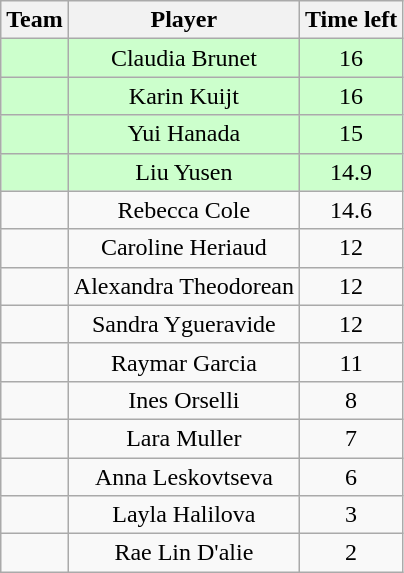<table class="wikitable sortable" style="text-align:center">
<tr>
<th>Team</th>
<th>Player</th>
<th>Time left</th>
</tr>
<tr bgcolor="#ccffcc">
<td align=left></td>
<td>Claudia Brunet</td>
<td>16</td>
</tr>
<tr bgcolor="#ccffcc">
<td align=left></td>
<td>Karin Kuijt</td>
<td>16</td>
</tr>
<tr bgcolor="#ccffcc">
<td align=left></td>
<td>Yui Hanada</td>
<td>15</td>
</tr>
<tr bgcolor="#ccffcc">
<td align=left></td>
<td>Liu Yusen</td>
<td>14.9</td>
</tr>
<tr>
<td align=left></td>
<td>Rebecca Cole</td>
<td>14.6</td>
</tr>
<tr>
<td align=left></td>
<td>Caroline Heriaud</td>
<td>12</td>
</tr>
<tr>
<td align=left></td>
<td>Alexandra Theodorean</td>
<td>12</td>
</tr>
<tr>
<td align=left></td>
<td>Sandra Ygueravide</td>
<td>12</td>
</tr>
<tr>
<td align=left></td>
<td>Raymar Garcia</td>
<td>11</td>
</tr>
<tr>
<td align=left></td>
<td>Ines Orselli</td>
<td>8</td>
</tr>
<tr>
<td align=left></td>
<td>Lara Muller</td>
<td>7</td>
</tr>
<tr>
<td align=left></td>
<td>Anna Leskovtseva</td>
<td>6</td>
</tr>
<tr>
<td align=left></td>
<td>Layla Halilova</td>
<td>3</td>
</tr>
<tr>
<td align=left></td>
<td>Rae Lin D'alie</td>
<td>2</td>
</tr>
</table>
